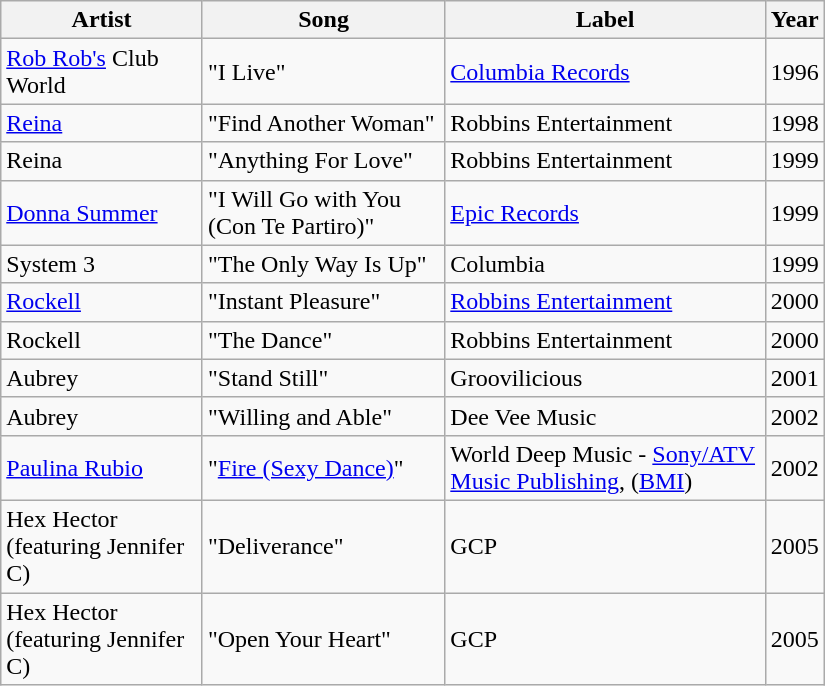<table class="wikitable sortable" width="550px">
<tr>
<th align="left">Artist</th>
<th align="left">Song</th>
<th align="left">Label</th>
<th align="left">Year</th>
</tr>
<tr>
<td align="left"><a href='#'>Rob Rob's</a> Club World</td>
<td align="left">"I Live"</td>
<td align="left"><a href='#'>Columbia Records</a></td>
<td align="left">1996</td>
</tr>
<tr>
<td align="left"><a href='#'>Reina</a></td>
<td align="left">"Find Another Woman"</td>
<td align="left">Robbins Entertainment</td>
<td align="left">1998</td>
</tr>
<tr>
<td align="left">Reina</td>
<td align="left">"Anything For Love"</td>
<td align="left">Robbins Entertainment</td>
<td align="left">1999</td>
</tr>
<tr>
<td align="left"><a href='#'>Donna Summer</a></td>
<td align="left">"I Will Go with You (Con Te Partiro)"</td>
<td align="left"><a href='#'>Epic Records</a></td>
<td align="left">1999</td>
</tr>
<tr>
<td align="left">System 3</td>
<td align="left">"The Only Way Is Up"</td>
<td align="left">Columbia</td>
<td align="left">1999</td>
</tr>
<tr>
<td align="left"><a href='#'>Rockell</a></td>
<td align="left">"Instant Pleasure"</td>
<td align="left"><a href='#'>Robbins Entertainment</a></td>
<td align="left">2000</td>
</tr>
<tr>
<td align="left">Rockell</td>
<td align="left">"The Dance"</td>
<td align="left">Robbins Entertainment</td>
<td align="left">2000</td>
</tr>
<tr>
<td align="left">Aubrey</td>
<td align="left">"Stand Still"</td>
<td align="left">Groovilicious</td>
<td align="left">2001</td>
</tr>
<tr>
<td align="left">Aubrey</td>
<td align="left">"Willing and Able"</td>
<td align="left">Dee Vee Music</td>
<td align="left">2002</td>
</tr>
<tr>
<td align="left"><a href='#'>Paulina Rubio</a></td>
<td align="left">"<a href='#'>Fire (Sexy Dance)</a>"</td>
<td align="left">World Deep Music - <a href='#'>Sony/ATV Music Publishing</a>, (<a href='#'>BMI</a>)</td>
<td align="left">2002</td>
</tr>
<tr>
<td align="left">Hex Hector (featuring Jennifer C)</td>
<td align="left">"Deliverance"</td>
<td align="left">GCP</td>
<td align="left">2005</td>
</tr>
<tr>
<td align="left">Hex Hector (featuring Jennifer C)</td>
<td align="left">"Open Your Heart"</td>
<td align="left">GCP</td>
<td align="left">2005</td>
</tr>
</table>
